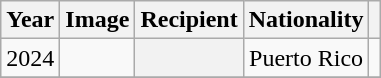<table class="wikitable plainrowheaders" style="text-align:center">
<tr>
<th scope=col>Year</th>
<th scope=col class=unsortable>Image</th>
<th scope=col>Recipient</th>
<th scope=col>Nationality</th>
<th scope=col class=unsortable></th>
</tr>
<tr>
<td>2024</td>
<td></td>
<th scope=row style="text-align:center;"></th>
<td>Puerto Rico</td>
<td></td>
</tr>
<tr>
</tr>
</table>
